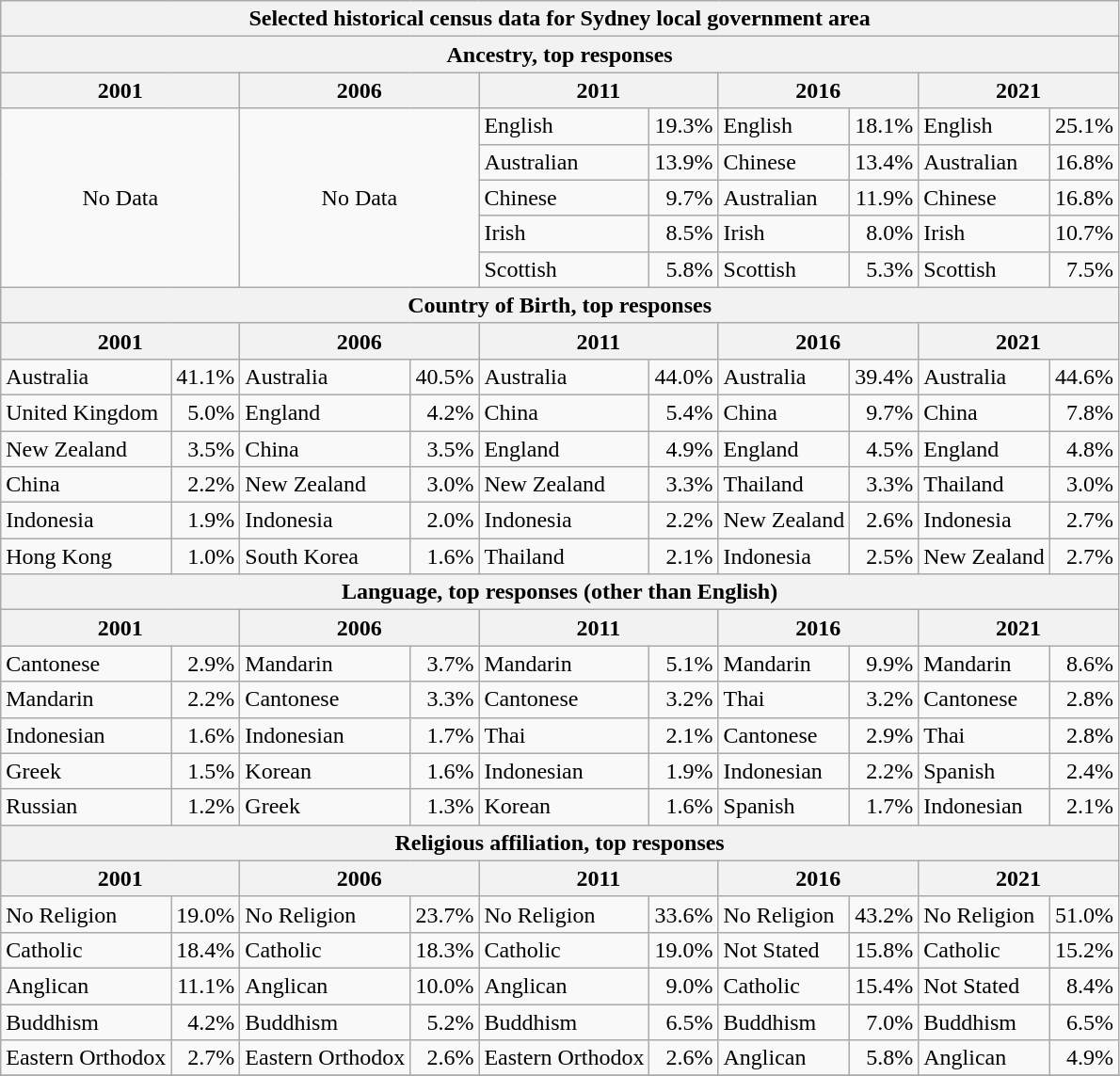<table class="wikitable">
<tr>
<th colspan=10>Selected historical census data for Sydney local government area</th>
</tr>
<tr>
<th colspan=10>Ancestry, top responses</th>
</tr>
<tr>
<th colspan=2>2001</th>
<th colspan=2>2006</th>
<th colspan=2>2011</th>
<th colspan=2>2016</th>
<th colspan=2>2021</th>
</tr>
<tr>
<td rowspan=5 colspan= 2 align="center">No Data</td>
<td rowspan=5 colspan= 2 align="center">No Data</td>
<td>English</td>
<td align="right">19.3%</td>
<td>English</td>
<td align="right"> 18.1%</td>
<td>English</td>
<td align="right">25.1%</td>
</tr>
<tr>
<td>Australian</td>
<td align="right">13.9%</td>
<td>Chinese</td>
<td align="right"> 13.4%</td>
<td>Australian</td>
<td align="right">16.8%</td>
</tr>
<tr>
<td>Chinese</td>
<td align="right">9.7%</td>
<td>Australian</td>
<td align="right"> 11.9%</td>
<td>Chinese</td>
<td align="right">16.8%</td>
</tr>
<tr>
<td>Irish</td>
<td align="right">8.5%</td>
<td>Irish</td>
<td align="right"> 8.0%</td>
<td>Irish</td>
<td align="right">10.7%</td>
</tr>
<tr>
<td>Scottish</td>
<td align="right">5.8%</td>
<td>Scottish</td>
<td align="right"> 5.3%</td>
<td>Scottish</td>
<td align="right">7.5%</td>
</tr>
<tr>
<th colspan=10>Country of Birth, top responses</th>
</tr>
<tr>
<th colspan=2>2001</th>
<th colspan=2>2006</th>
<th colspan=2>2011</th>
<th colspan=2>2016</th>
<th colspan=2>2021</th>
</tr>
<tr>
<td>Australia</td>
<td align="right">41.1%</td>
<td>Australia</td>
<td align="right"> 40.5%</td>
<td>Australia</td>
<td align="right"> 44.0%</td>
<td>Australia</td>
<td align="right"> 39.4%</td>
<td>Australia</td>
<td align="right"> 44.6%</td>
</tr>
<tr>
<td>United Kingdom</td>
<td align="right">5.0%</td>
<td>England</td>
<td align="right"> 4.2%</td>
<td>China</td>
<td align="right"> 5.4%</td>
<td>China</td>
<td align="right"> 9.7%</td>
<td>China</td>
<td align="right"> 7.8%</td>
</tr>
<tr>
<td>New Zealand</td>
<td align="right">3.5%</td>
<td>China</td>
<td align="right"> 3.5%</td>
<td>England</td>
<td align="right"> 4.9%</td>
<td>England</td>
<td align="right"> 4.5%</td>
<td>England</td>
<td align="right"> 4.8%</td>
</tr>
<tr>
<td>China</td>
<td align="right">2.2%</td>
<td>New Zealand</td>
<td align="right"> 3.0%</td>
<td>New Zealand</td>
<td align="right"> 3.3%</td>
<td>Thailand</td>
<td align="right"> 3.3%</td>
<td>Thailand</td>
<td align="right"> 3.0%</td>
</tr>
<tr>
<td>Indonesia</td>
<td align="right">1.9%</td>
<td>Indonesia</td>
<td align="right"> 2.0%</td>
<td>Indonesia</td>
<td align="right"> 2.2%</td>
<td>New Zealand</td>
<td align="right"> 2.6%</td>
<td>Indonesia</td>
<td align="right"> 2.7%</td>
</tr>
<tr>
<td>Hong Kong</td>
<td align="right">1.0%</td>
<td>South Korea</td>
<td align="right"> 1.6%</td>
<td>Thailand</td>
<td align="right"> 2.1%</td>
<td>Indonesia</td>
<td align="right"> 2.5%</td>
<td>New Zealand</td>
<td align="right"> 2.7%</td>
</tr>
<tr>
<th colspan=10>Language, top responses (other than English)</th>
</tr>
<tr>
<th colspan=2>2001</th>
<th colspan=2>2006</th>
<th colspan=2>2011</th>
<th colspan=2>2016</th>
<th colspan=2>2021</th>
</tr>
<tr>
<td>Cantonese</td>
<td align="right">2.9%</td>
<td>Mandarin</td>
<td align="right"> 3.7%</td>
<td>Mandarin</td>
<td align="right"> 5.1%</td>
<td>Mandarin</td>
<td align="right"> 9.9%</td>
<td>Mandarin</td>
<td align="right"> 8.6%</td>
</tr>
<tr>
<td>Mandarin</td>
<td align="right">2.2%</td>
<td>Cantonese</td>
<td align="right"> 3.3%</td>
<td>Cantonese</td>
<td align="right"> 3.2%</td>
<td>Thai</td>
<td align="right"> 3.2%</td>
<td>Cantonese</td>
<td align="right"> 2.8%</td>
</tr>
<tr>
<td>Indonesian</td>
<td align="right">1.6%</td>
<td>Indonesian</td>
<td align="right"> 1.7%</td>
<td>Thai</td>
<td align="right"> 2.1%</td>
<td>Cantonese</td>
<td align="right"> 2.9%</td>
<td>Thai</td>
<td align="right"> 2.8%</td>
</tr>
<tr>
<td>Greek</td>
<td align="right">1.5%</td>
<td>Korean</td>
<td align="right"> 1.6%</td>
<td>Indonesian</td>
<td align="right"> 1.9%</td>
<td>Indonesian</td>
<td align="right"> 2.2%</td>
<td>Spanish</td>
<td align="right"> 2.4%</td>
</tr>
<tr>
<td>Russian</td>
<td align="right">1.2%</td>
<td>Greek</td>
<td align="right"> 1.3%</td>
<td>Korean</td>
<td align="right"> 1.6%</td>
<td>Spanish</td>
<td align="right"> 1.7%</td>
<td>Indonesian</td>
<td align="right"> 2.1%</td>
</tr>
<tr>
<th colspan=10>Religious affiliation, top responses</th>
</tr>
<tr>
<th colspan=2>2001</th>
<th colspan=2>2006</th>
<th colspan=2>2011</th>
<th colspan=2>2016</th>
<th colspan=2>2021</th>
</tr>
<tr>
<td>No Religion</td>
<td align="right">19.0%</td>
<td>No Religion</td>
<td align="right"> 23.7%</td>
<td>No Religion</td>
<td align="right"> 33.6%</td>
<td>No Religion</td>
<td align="right"> 43.2%</td>
<td>No Religion</td>
<td align="right"> 51.0%</td>
</tr>
<tr>
<td>Catholic</td>
<td align="right">18.4%</td>
<td>Catholic</td>
<td align="right"> 18.3%</td>
<td>Catholic</td>
<td align="right"> 19.0%</td>
<td>Not Stated</td>
<td align="right">15.8%</td>
<td>Catholic</td>
<td align="right"> 15.2%</td>
</tr>
<tr>
<td>Anglican</td>
<td align="right">11.1%</td>
<td>Anglican</td>
<td align="right"> 10.0%</td>
<td>Anglican</td>
<td align="right"> 9.0%</td>
<td>Catholic</td>
<td align="right"> 15.4%</td>
<td>Not Stated</td>
<td align="right">8.4%</td>
</tr>
<tr>
<td>Buddhism</td>
<td align="right">4.2%</td>
<td>Buddhism</td>
<td align="right"> 5.2%</td>
<td>Buddhism</td>
<td align="right"> 6.5%</td>
<td>Buddhism</td>
<td align="right"> 7.0%</td>
<td>Buddhism</td>
<td align="right"> 6.5%</td>
</tr>
<tr>
<td>Eastern Orthodox</td>
<td align="right">2.7%</td>
<td>Eastern Orthodox</td>
<td align="right"> 2.6%</td>
<td>Eastern Orthodox</td>
<td align="right"> 2.6%</td>
<td>Anglican</td>
<td align="right"> 5.8%</td>
<td>Anglican</td>
<td align="right"> 4.9%</td>
</tr>
<tr>
</tr>
</table>
